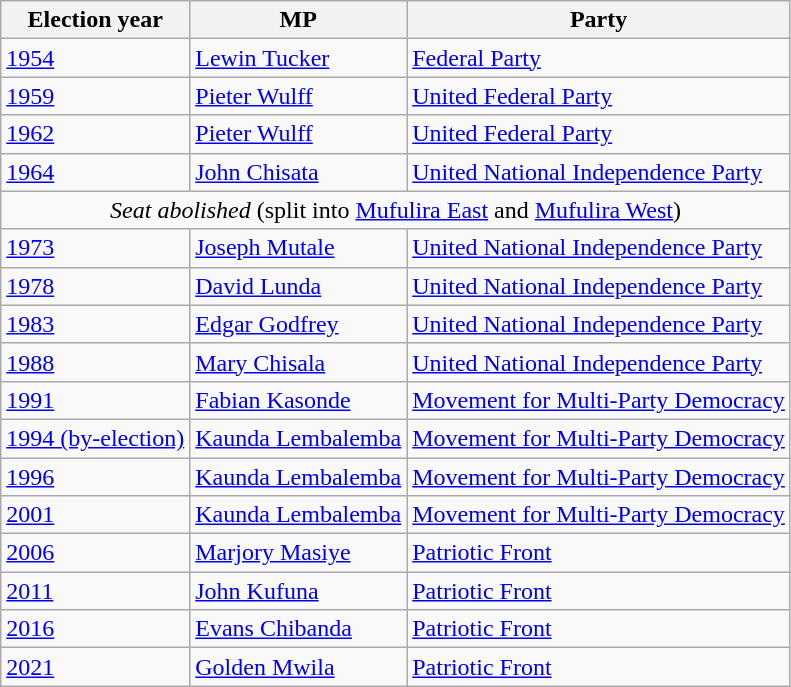<table class=wikitable>
<tr>
<th>Election year</th>
<th>MP</th>
<th>Party</th>
</tr>
<tr>
<td><a href='#'>1954</a></td>
<td><a href='#'>Lewin Tucker</a></td>
<td><a href='#'>Federal Party</a></td>
</tr>
<tr>
<td><a href='#'>1959</a></td>
<td><a href='#'>Pieter Wulff</a></td>
<td><a href='#'>United Federal Party</a></td>
</tr>
<tr>
<td><a href='#'>1962</a></td>
<td><a href='#'>Pieter Wulff</a></td>
<td><a href='#'>United Federal Party</a></td>
</tr>
<tr>
<td><a href='#'>1964</a></td>
<td><a href='#'>John Chisata</a></td>
<td><a href='#'>United National Independence Party</a></td>
</tr>
<tr>
<td colspan=3 align=center><em>Seat abolished</em> (split into <a href='#'>Mufulira East</a> and <a href='#'>Mufulira West</a>)</td>
</tr>
<tr>
<td><a href='#'>1973</a></td>
<td><a href='#'>Joseph Mutale</a></td>
<td><a href='#'>United National Independence Party</a></td>
</tr>
<tr>
<td><a href='#'>1978</a></td>
<td><a href='#'>David Lunda</a></td>
<td><a href='#'>United National Independence Party</a></td>
</tr>
<tr>
<td><a href='#'>1983</a></td>
<td><a href='#'>Edgar Godfrey</a></td>
<td><a href='#'>United National Independence Party</a></td>
</tr>
<tr>
<td><a href='#'>1988</a></td>
<td><a href='#'>Mary Chisala</a></td>
<td><a href='#'>United National Independence Party</a></td>
</tr>
<tr>
<td><a href='#'>1991</a></td>
<td><a href='#'>Fabian Kasonde</a></td>
<td><a href='#'>Movement for Multi-Party Democracy</a></td>
</tr>
<tr>
<td><a href='#'>1994 (by-election)</a></td>
<td><a href='#'>Kaunda Lembalemba</a></td>
<td><a href='#'>Movement for Multi-Party Democracy</a></td>
</tr>
<tr>
<td><a href='#'>1996</a></td>
<td><a href='#'>Kaunda Lembalemba</a></td>
<td><a href='#'>Movement for Multi-Party Democracy</a></td>
</tr>
<tr>
<td><a href='#'>2001</a></td>
<td><a href='#'>Kaunda Lembalemba</a></td>
<td><a href='#'>Movement for Multi-Party Democracy</a></td>
</tr>
<tr>
<td><a href='#'>2006</a></td>
<td><a href='#'>Marjory Masiye</a></td>
<td><a href='#'>Patriotic Front</a></td>
</tr>
<tr>
<td><a href='#'>2011</a></td>
<td><a href='#'>John Kufuna</a></td>
<td><a href='#'>Patriotic Front</a></td>
</tr>
<tr>
<td><a href='#'>2016</a></td>
<td><a href='#'>Evans Chibanda</a></td>
<td><a href='#'>Patriotic Front</a></td>
</tr>
<tr>
<td><a href='#'>2021</a></td>
<td><a href='#'>Golden Mwila</a></td>
<td><a href='#'>Patriotic Front</a></td>
</tr>
</table>
